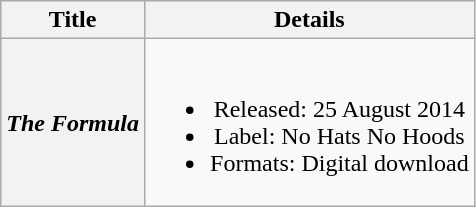<table class="wikitable plainrowheaders" style="text-align:center;">
<tr>
<th scope="col">Title</th>
<th scope="col">Details</th>
</tr>
<tr>
<th scope="row"><strong><em>The Formula</em></strong></th>
<td><br><ul><li>Released: 25 August 2014</li><li>Label: No Hats No Hoods</li><li>Formats: Digital download</li></ul></td>
</tr>
</table>
